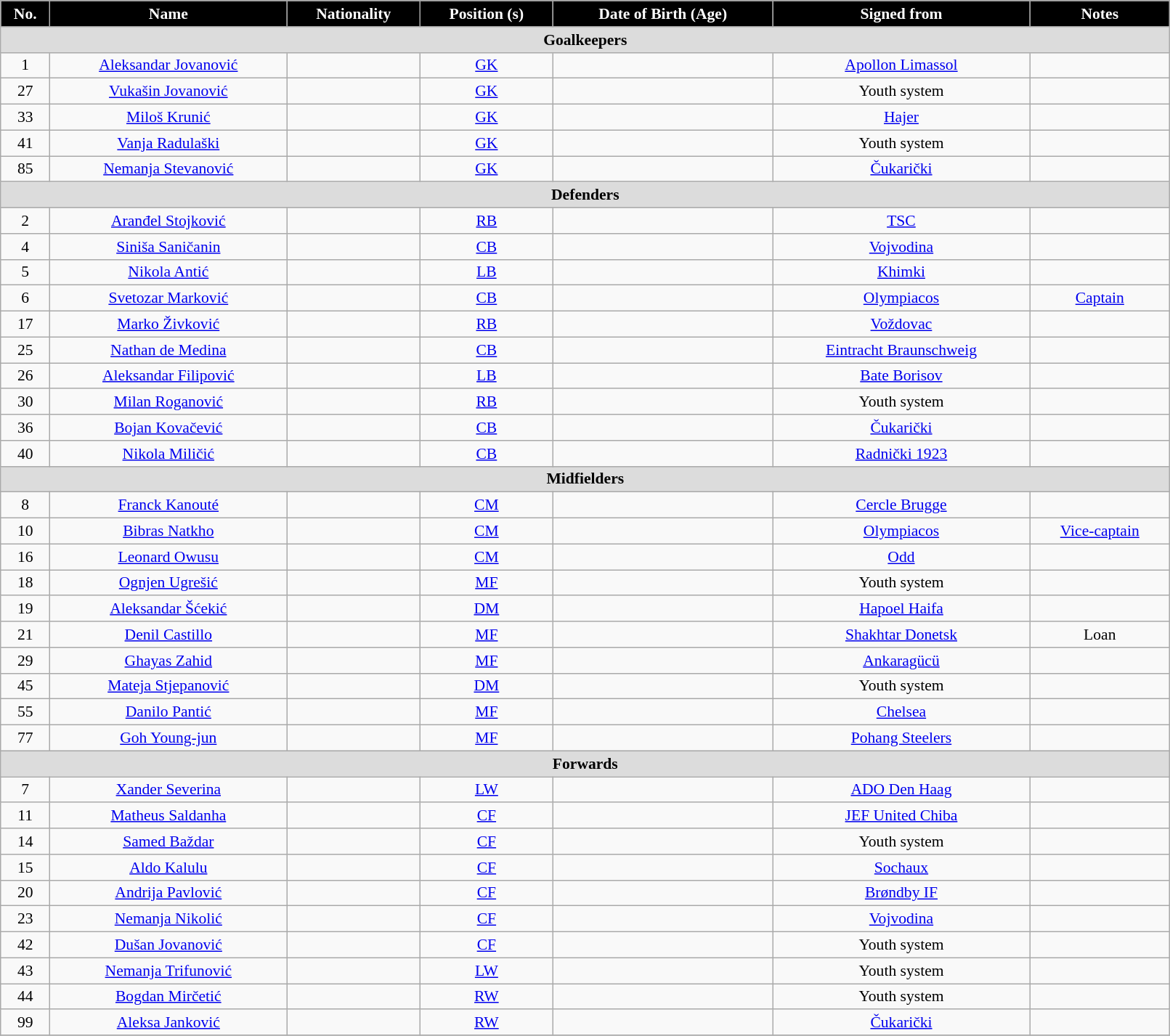<table class="wikitable" style="text-align:center; font-size:90%; width:85%;">
<tr>
<th style="background:#000000; color:white; text-align:center;">No.</th>
<th style="background:#000000; color:white; text-align:center;">Name</th>
<th style="background:#000000; color:white; text-align:center;">Nationality</th>
<th style="background:#000000; color:white; text-align:center;">Position (s)</th>
<th style="background:#000000; color:white; text-align:center;">Date of Birth (Age)</th>
<th style="background:#000000; color:white; text-align:center;">Signed from</th>
<th style="background:#000000; color:white; text-align:center;">Notes</th>
</tr>
<tr>
<th colspan="7" style="background:#dcdcdc; text-align:center;">Goalkeepers</th>
</tr>
<tr>
<td>1</td>
<td><a href='#'>Aleksandar Jovanović</a></td>
<td></td>
<td><a href='#'>GK</a></td>
<td></td>
<td> <a href='#'>Apollon Limassol</a></td>
<td></td>
</tr>
<tr>
<td>27</td>
<td><a href='#'>Vukašin Jovanović</a></td>
<td></td>
<td><a href='#'>GK</a></td>
<td></td>
<td>Youth system</td>
<td></td>
</tr>
<tr>
<td>33</td>
<td><a href='#'>Miloš Krunić</a></td>
<td></td>
<td><a href='#'>GK</a></td>
<td></td>
<td> <a href='#'>Hajer</a></td>
<td></td>
</tr>
<tr>
<td>41</td>
<td><a href='#'>Vanja Radulaški</a></td>
<td></td>
<td><a href='#'>GK</a></td>
<td></td>
<td>Youth system</td>
<td></td>
</tr>
<tr>
<td>85</td>
<td><a href='#'>Nemanja Stevanović</a></td>
<td></td>
<td><a href='#'>GK</a></td>
<td></td>
<td> <a href='#'>Čukarički</a></td>
<td></td>
</tr>
<tr>
<th colspan="7" style="background:#dcdcdc; text-align:center;">Defenders</th>
</tr>
<tr>
<td>2</td>
<td><a href='#'>Aranđel Stojković</a></td>
<td></td>
<td><a href='#'>RB</a></td>
<td></td>
<td> <a href='#'>TSC</a></td>
<td></td>
</tr>
<tr>
<td>4</td>
<td><a href='#'>Siniša Saničanin</a></td>
<td></td>
<td><a href='#'>CB</a></td>
<td></td>
<td> <a href='#'>Vojvodina</a></td>
<td></td>
</tr>
<tr>
<td>5</td>
<td><a href='#'>Nikola Antić</a></td>
<td></td>
<td><a href='#'>LB</a></td>
<td></td>
<td> <a href='#'>Khimki</a></td>
</tr>
<tr>
<td>6</td>
<td><a href='#'>Svetozar Marković</a></td>
<td></td>
<td><a href='#'>CB</a></td>
<td></td>
<td> <a href='#'>Olympiacos</a></td>
<td><a href='#'>Captain</a></td>
</tr>
<tr>
<td>17</td>
<td><a href='#'>Marko Živković</a></td>
<td></td>
<td><a href='#'>RB</a></td>
<td></td>
<td> <a href='#'>Voždovac</a></td>
<td></td>
</tr>
<tr>
<td>25</td>
<td><a href='#'>Nathan de Medina</a></td>
<td></td>
<td><a href='#'>CB</a></td>
<td></td>
<td> <a href='#'>Eintracht Braunschweig</a></td>
<td></td>
</tr>
<tr>
<td>26</td>
<td><a href='#'>Aleksandar Filipović</a></td>
<td></td>
<td><a href='#'>LB</a></td>
<td></td>
<td> <a href='#'>Bate Borisov</a></td>
<td></td>
</tr>
<tr>
<td>30</td>
<td><a href='#'>Milan Roganović</a></td>
<td></td>
<td><a href='#'>RB</a></td>
<td></td>
<td>Youth system</td>
<td></td>
</tr>
<tr>
<td>36</td>
<td><a href='#'>Bojan Kovačević</a></td>
<td></td>
<td><a href='#'>CB</a></td>
<td></td>
<td> <a href='#'>Čukarički</a></td>
<td></td>
</tr>
<tr>
<td>40</td>
<td><a href='#'>Nikola Miličić</a></td>
<td></td>
<td><a href='#'>CB</a></td>
<td></td>
<td> <a href='#'>Radnički 1923</a></td>
<td></td>
</tr>
<tr>
<th colspan="7" style="background:#dcdcdc; text-align:center;">Midfielders</th>
</tr>
<tr>
<td>8</td>
<td><a href='#'>Franck Kanouté</a></td>
<td></td>
<td><a href='#'>CM</a></td>
<td></td>
<td> <a href='#'>Cercle Brugge</a></td>
<td></td>
</tr>
<tr>
<td>10</td>
<td><a href='#'>Bibras Natkho</a></td>
<td></td>
<td><a href='#'>CM</a></td>
<td></td>
<td> <a href='#'>Olympiacos</a></td>
<td><a href='#'>Vice-captain</a></td>
</tr>
<tr>
<td>16</td>
<td><a href='#'>Leonard Owusu</a></td>
<td></td>
<td><a href='#'>CM</a></td>
<td></td>
<td> <a href='#'>Odd</a></td>
<td></td>
</tr>
<tr>
<td>18</td>
<td><a href='#'>Ognjen Ugrešić</a></td>
<td></td>
<td><a href='#'>MF</a></td>
<td></td>
<td>Youth system</td>
<td></td>
</tr>
<tr>
<td>19</td>
<td><a href='#'>Aleksandar Šćekić</a></td>
<td></td>
<td><a href='#'>DM</a></td>
<td></td>
<td> <a href='#'>Hapoel Haifa</a></td>
</tr>
<tr>
<td>21</td>
<td><a href='#'>Denil Castillo</a></td>
<td></td>
<td><a href='#'>MF</a></td>
<td></td>
<td> <a href='#'>Shakhtar Donetsk</a></td>
<td>Loan</td>
</tr>
<tr>
<td>29</td>
<td><a href='#'>Ghayas Zahid</a></td>
<td></td>
<td><a href='#'>MF</a></td>
<td></td>
<td> <a href='#'>Ankaragücü</a></td>
<td></td>
</tr>
<tr>
<td>45</td>
<td><a href='#'>Mateja Stjepanović</a></td>
<td></td>
<td><a href='#'>DM</a></td>
<td></td>
<td>Youth system</td>
<td></td>
</tr>
<tr>
<td>55</td>
<td><a href='#'>Danilo Pantić</a></td>
<td></td>
<td><a href='#'>MF</a></td>
<td></td>
<td> <a href='#'>Chelsea</a></td>
<td></td>
</tr>
<tr>
<td>77</td>
<td><a href='#'>Goh Young-jun</a></td>
<td></td>
<td><a href='#'>MF</a></td>
<td></td>
<td> <a href='#'>Pohang Steelers</a></td>
<td></td>
</tr>
<tr>
<th colspan="7" style="background:#dcdcdc; text-align:center;">Forwards</th>
</tr>
<tr>
<td>7</td>
<td><a href='#'>Xander Severina</a></td>
<td></td>
<td><a href='#'>LW</a></td>
<td></td>
<td> <a href='#'>ADO Den Haag</a></td>
<td></td>
</tr>
<tr>
<td>11</td>
<td><a href='#'>Matheus Saldanha</a></td>
<td></td>
<td><a href='#'>CF</a></td>
<td></td>
<td> <a href='#'>JEF United Chiba</a></td>
<td></td>
</tr>
<tr>
<td>14</td>
<td><a href='#'>Samed Baždar</a></td>
<td></td>
<td><a href='#'>CF</a></td>
<td></td>
<td>Youth system</td>
<td></td>
</tr>
<tr>
<td>15</td>
<td><a href='#'>Aldo Kalulu</a></td>
<td></td>
<td><a href='#'>CF</a></td>
<td></td>
<td> <a href='#'>Sochaux</a></td>
<td></td>
</tr>
<tr>
<td>20</td>
<td><a href='#'>Andrija Pavlović</a></td>
<td></td>
<td><a href='#'>CF</a></td>
<td></td>
<td> <a href='#'>Brøndby IF</a></td>
<td></td>
</tr>
<tr>
<td>23</td>
<td><a href='#'>Nemanja Nikolić</a></td>
<td></td>
<td><a href='#'>CF</a></td>
<td></td>
<td> <a href='#'>Vojvodina</a></td>
<td></td>
</tr>
<tr>
<td>42</td>
<td><a href='#'>Dušan Jovanović</a></td>
<td></td>
<td><a href='#'>CF</a></td>
<td></td>
<td>Youth system</td>
<td></td>
</tr>
<tr>
<td>43</td>
<td><a href='#'>Nemanja Trifunović</a></td>
<td></td>
<td><a href='#'>LW</a></td>
<td></td>
<td>Youth system</td>
<td></td>
</tr>
<tr>
<td>44</td>
<td><a href='#'>Bogdan Mirčetić</a></td>
<td></td>
<td><a href='#'>RW</a></td>
<td></td>
<td>Youth system</td>
<td></td>
</tr>
<tr>
<td>99</td>
<td><a href='#'>Aleksa Janković</a></td>
<td></td>
<td><a href='#'>RW</a></td>
<td></td>
<td> <a href='#'>Čukarički</a></td>
<td></td>
</tr>
<tr>
</tr>
</table>
